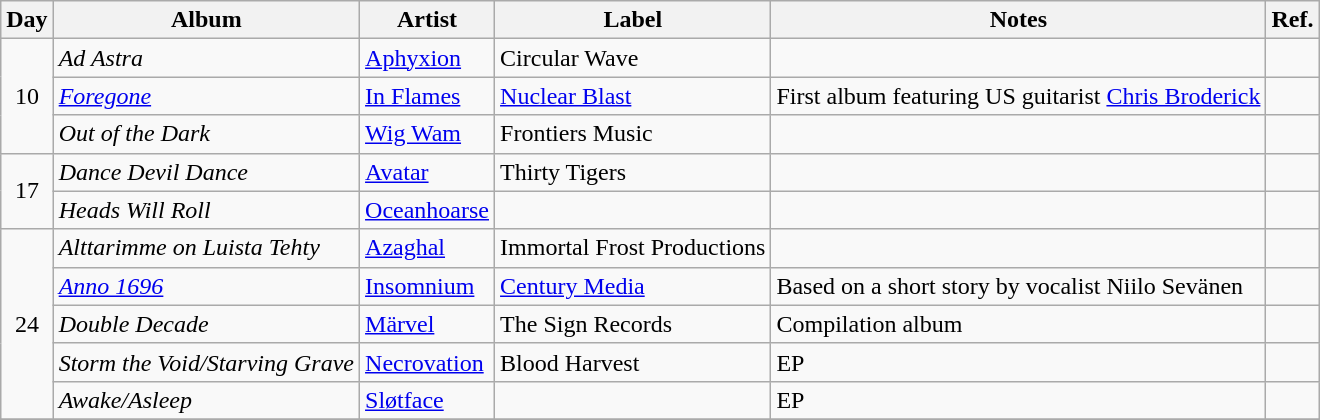<table class="wikitable">
<tr>
<th>Day</th>
<th>Album</th>
<th>Artist</th>
<th>Label</th>
<th>Notes</th>
<th>Ref.</th>
</tr>
<tr>
<td rowspan="3" style="text-align:center;">10</td>
<td><em>Ad Astra</em></td>
<td><a href='#'>Aphyxion</a></td>
<td>Circular Wave</td>
<td></td>
<td></td>
</tr>
<tr>
<td><em><a href='#'>Foregone</a></em></td>
<td><a href='#'>In Flames</a></td>
<td><a href='#'>Nuclear Blast</a></td>
<td>First album featuring US guitarist <a href='#'>Chris Broderick</a></td>
<td></td>
</tr>
<tr>
<td><em>Out of the Dark</em></td>
<td><a href='#'>Wig Wam</a></td>
<td>Frontiers Music</td>
<td></td>
<td></td>
</tr>
<tr>
<td rowspan="2" style="text-align:center;">17</td>
<td><em>Dance Devil Dance</em></td>
<td><a href='#'>Avatar</a></td>
<td>Thirty Tigers</td>
<td></td>
<td></td>
</tr>
<tr>
<td><em>Heads Will Roll</em></td>
<td><a href='#'>Oceanhoarse</a></td>
<td></td>
<td></td>
<td></td>
</tr>
<tr>
<td rowspan="5" style="text-align:center;">24</td>
<td><em>Alttarimme on Luista Tehty</em></td>
<td><a href='#'>Azaghal</a></td>
<td>Immortal Frost Productions</td>
<td></td>
<td></td>
</tr>
<tr>
<td><em><a href='#'>Anno 1696</a></em></td>
<td><a href='#'>Insomnium</a></td>
<td><a href='#'>Century Media</a></td>
<td>Based on a short story by vocalist Niilo Sevänen</td>
<td></td>
</tr>
<tr>
<td><em>Double Decade</em></td>
<td><a href='#'>Märvel</a></td>
<td>The Sign Records</td>
<td>Compilation album</td>
<td></td>
</tr>
<tr>
<td><em>Storm the Void/Starving Grave</em></td>
<td><a href='#'>Necrovation</a></td>
<td>Blood Harvest</td>
<td>EP</td>
<td></td>
</tr>
<tr>
<td><em>Awake/Asleep</em></td>
<td><a href='#'>Sløtface</a></td>
<td></td>
<td>EP</td>
<td></td>
</tr>
<tr>
</tr>
</table>
